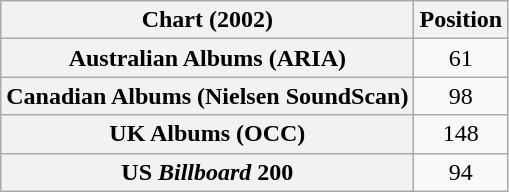<table class="wikitable sortable plainrowheaders" style="text-align:center">
<tr>
<th scope="col">Chart (2002)</th>
<th scope="col">Position</th>
</tr>
<tr>
<th scope="row">Australian Albums (ARIA)</th>
<td>61</td>
</tr>
<tr>
<th scope="row">Canadian Albums (Nielsen SoundScan)</th>
<td>98</td>
</tr>
<tr>
<th scope="row">UK Albums (OCC)</th>
<td>148</td>
</tr>
<tr>
<th scope="row">US <em>Billboard</em> 200</th>
<td>94</td>
</tr>
</table>
